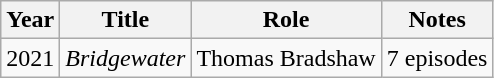<table class="wikitable sortable">
<tr>
<th>Year</th>
<th>Title</th>
<th>Role</th>
<th class="unsortable">Notes</th>
</tr>
<tr>
<td>2021</td>
<td><em>Bridgewater</em></td>
<td>Thomas Bradshaw</td>
<td>7 episodes</td>
</tr>
</table>
